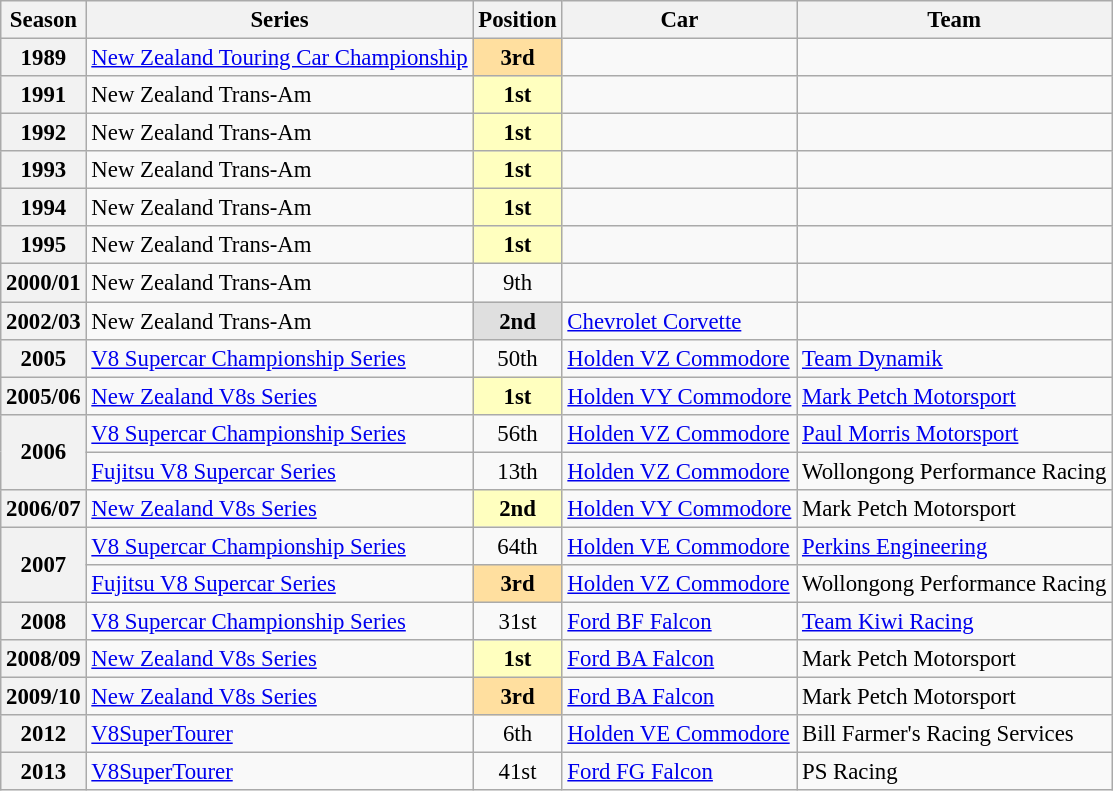<table class="wikitable" style="font-size: 95%;">
<tr>
<th>Season</th>
<th>Series</th>
<th>Position</th>
<th>Car</th>
<th>Team</th>
</tr>
<tr>
<th>1989</th>
<td><a href='#'>New Zealand Touring Car Championship</a></td>
<td align="center" style="background:#ffdf9f;"><strong>3rd</strong></td>
<td></td>
<td></td>
</tr>
<tr>
<th>1991</th>
<td>New Zealand Trans-Am</td>
<td align="center" style="background:#ffffbf;"><strong>1st</strong></td>
<td></td>
<td></td>
</tr>
<tr>
<th>1992</th>
<td>New Zealand Trans-Am</td>
<td align="center" style="background:#ffffbf;"><strong>1st</strong></td>
<td></td>
<td></td>
</tr>
<tr>
<th>1993</th>
<td>New Zealand Trans-Am</td>
<td align="center" style="background:#ffffbf;"><strong>1st</strong></td>
<td></td>
<td></td>
</tr>
<tr>
<th>1994</th>
<td>New Zealand Trans-Am</td>
<td align="center" style="background:#ffffbf;"><strong>1st</strong></td>
<td></td>
<td></td>
</tr>
<tr>
<th>1995</th>
<td>New Zealand Trans-Am</td>
<td align="center" style="background:#ffffbf;"><strong>1st</strong></td>
<td></td>
<td></td>
</tr>
<tr>
<th>2000/01</th>
<td>New Zealand Trans-Am</td>
<td align="center">9th</td>
<td></td>
<td></td>
</tr>
<tr>
<th>2002/03</th>
<td>New Zealand Trans-Am</td>
<td align="center" style="background:#dfdfdf;"><strong>2nd</strong></td>
<td><a href='#'>Chevrolet Corvette</a></td>
<td></td>
</tr>
<tr>
<th>2005</th>
<td><a href='#'>V8 Supercar Championship Series</a></td>
<td align="center">50th</td>
<td><a href='#'>Holden VZ Commodore</a></td>
<td><a href='#'>Team Dynamik</a></td>
</tr>
<tr>
<th>2005/06</th>
<td><a href='#'>New Zealand V8s Series</a></td>
<td align="center" style="background:#ffffbf;"><strong>1st</strong></td>
<td><a href='#'>Holden VY Commodore</a></td>
<td><a href='#'>Mark Petch Motorsport</a></td>
</tr>
<tr>
<th rowspan=2>2006</th>
<td><a href='#'>V8 Supercar Championship Series</a></td>
<td align="center">56th</td>
<td><a href='#'>Holden VZ Commodore</a></td>
<td><a href='#'>Paul Morris Motorsport</a></td>
</tr>
<tr>
<td><a href='#'>Fujitsu V8 Supercar Series</a></td>
<td align="center">13th</td>
<td><a href='#'>Holden VZ Commodore</a></td>
<td>Wollongong Performance Racing</td>
</tr>
<tr>
<th>2006/07</th>
<td><a href='#'>New Zealand V8s Series</a></td>
<td align="center" style="background:#ffffbf;"><strong>2nd</strong></td>
<td><a href='#'>Holden VY Commodore</a></td>
<td>Mark Petch Motorsport</td>
</tr>
<tr>
<th rowspan=2>2007</th>
<td><a href='#'>V8 Supercar Championship Series</a></td>
<td align="center">64th</td>
<td><a href='#'>Holden VE Commodore</a></td>
<td><a href='#'>Perkins Engineering</a></td>
</tr>
<tr>
<td><a href='#'>Fujitsu V8 Supercar Series</a></td>
<td align="center" style="background:#ffdf9f;"><strong>3rd</strong></td>
<td><a href='#'>Holden VZ Commodore</a></td>
<td>Wollongong Performance Racing</td>
</tr>
<tr>
<th>2008</th>
<td><a href='#'>V8 Supercar Championship Series</a></td>
<td align="center">31st</td>
<td><a href='#'>Ford BF Falcon</a></td>
<td><a href='#'>Team Kiwi Racing</a></td>
</tr>
<tr>
<th>2008/09</th>
<td><a href='#'>New Zealand V8s Series</a></td>
<td align="center" style="background:#ffffbf;"><strong>1st</strong></td>
<td><a href='#'>Ford BA Falcon</a></td>
<td>Mark Petch Motorsport</td>
</tr>
<tr>
<th>2009/10</th>
<td><a href='#'>New Zealand V8s Series</a></td>
<td align="center" style="background:#ffdf9f;"><strong>3rd</strong></td>
<td><a href='#'>Ford BA Falcon</a></td>
<td>Mark Petch Motorsport</td>
</tr>
<tr>
<th>2012</th>
<td><a href='#'>V8SuperTourer</a></td>
<td align="center">6th</td>
<td><a href='#'>Holden VE Commodore</a></td>
<td>Bill Farmer's Racing Services</td>
</tr>
<tr>
<th>2013</th>
<td><a href='#'>V8SuperTourer</a></td>
<td align="center">41st</td>
<td><a href='#'>Ford FG Falcon</a></td>
<td>PS Racing</td>
</tr>
</table>
